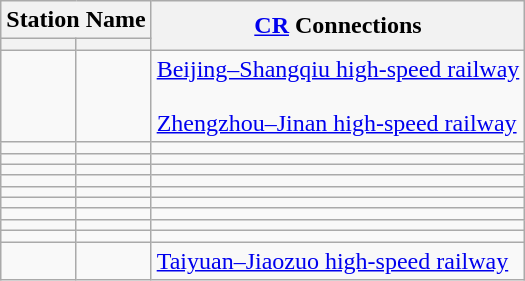<table class="wikitable">
<tr>
<th colspan="2">Station Name</th>
<th rowspan="2"><a href='#'>CR</a> Connections</th>
</tr>
<tr>
<th></th>
<th></th>
</tr>
<tr>
<td></td>
<td></td>
<td><a href='#'>Beijing–Shangqiu high-speed railway</a><br><br><a href='#'>Zhengzhou–Jinan high-speed railway</a></td>
</tr>
<tr>
<td></td>
<td></td>
<td></td>
</tr>
<tr>
<td></td>
<td></td>
<td></td>
</tr>
<tr>
<td></td>
<td></td>
<td></td>
</tr>
<tr>
<td></td>
<td></td>
<td></td>
</tr>
<tr>
<td></td>
<td></td>
<td></td>
</tr>
<tr>
<td></td>
<td></td>
<td></td>
</tr>
<tr>
<td></td>
<td></td>
<td></td>
</tr>
<tr>
<td></td>
<td></td>
<td></td>
</tr>
<tr>
<td></td>
<td></td>
<td></td>
</tr>
<tr>
<td></td>
<td></td>
<td><a href='#'>Taiyuan–Jiaozuo high-speed railway</a></td>
</tr>
</table>
